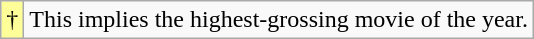<table class="wikitable">
<tr>
<td style="background-color:#FFFF99"align="center">†</td>
<td>This implies the highest-grossing movie of the year.</td>
</tr>
</table>
